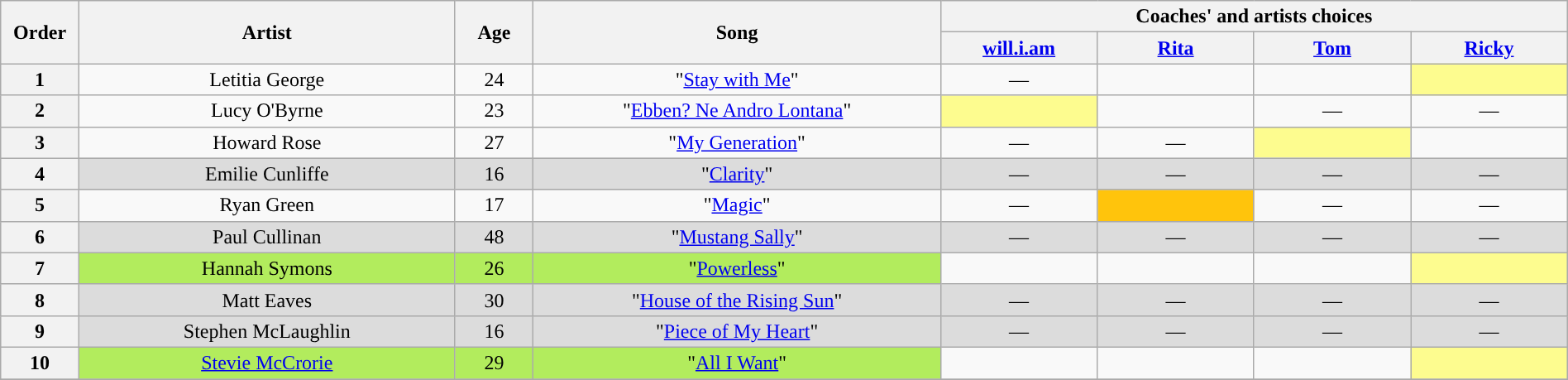<table class="wikitable" style="text-align:center; width:100%;">
<tr>
<th scope="col" rowspan="2" style="width:05%;">Order</th>
<th scope="col" rowspan="2" style="width:24%;">Artist</th>
<th scope="col" rowspan="2" style="width:05%;">Age</th>
<th scope="col" rowspan="2" style="width:26%;">Song</th>
<th colspan="4" style="width:40%;">Coaches' and artists choices</th>
</tr>
<tr>
<th style="width:10%;"><a href='#'>will.i.am</a></th>
<th style="width:10%;"><a href='#'>Rita</a></th>
<th style="width:10%;"><a href='#'>Tom</a></th>
<th style="width:10%;"><a href='#'>Ricky</a></th>
</tr>
<tr>
<th scope="col">1</th>
<td>Letitia George</td>
<td>24</td>
<td>"<a href='#'>Stay with Me</a>"</td>
<td>—</td>
<td><strong></strong></td>
<td><strong></strong></td>
<td style="background:#fdfc8f;text-align:center;"><strong></strong></td>
</tr>
<tr>
<th scope="col">2</th>
<td>Lucy O'Byrne</td>
<td>23</td>
<td>"<a href='#'>Ebben? Ne Andro Lontana</a>"</td>
<td style="background:#fdfc8f;text-align:center;"><strong></strong></td>
<td><strong></strong></td>
<td>—</td>
<td>—</td>
</tr>
<tr>
<th scope="col">3</th>
<td>Howard Rose</td>
<td>27</td>
<td>"<a href='#'>My Generation</a>"</td>
<td>—</td>
<td>—</td>
<td style="background:#fdfc8f;text-align:center;"><strong></strong></td>
<td><strong></strong></td>
</tr>
<tr style="background:#DCDCDC">
<th scope="col">4</th>
<td style="background:#DCDCDC; text-align:center;">Emilie Cunliffe</td>
<td style="background:#DCDCDC; text-align:center;">16</td>
<td style="background:#DCDCDC; text-align:center;">"<a href='#'>Clarity</a>"</td>
<td>—</td>
<td>—</td>
<td>—</td>
<td>—</td>
</tr>
<tr>
<th scope="col">5</th>
<td>Ryan Green</td>
<td>17</td>
<td>"<a href='#'>Magic</a>"</td>
<td>—</td>
<td style="background:#FFC40C;text-align:center;"><strong></strong></td>
<td>—</td>
<td>—</td>
</tr>
<tr style="background:#DCDCDC">
<th scope="col">6</th>
<td style="background:#DCDCDC; text-align:center;">Paul Cullinan</td>
<td style="background:#DCDCDC; text-align:center;">48</td>
<td style="background:#DCDCDC; text-align:center;">"<a href='#'>Mustang Sally</a>"</td>
<td>—</td>
<td>—</td>
<td>—</td>
<td>—</td>
</tr>
<tr>
<th scope="col">7</th>
<td style="background-color:#B2EC5D;">Hannah Symons</td>
<td style="background-color:#B2EC5D;">26</td>
<td style="background-color:#B2EC5D;">"<a href='#'>Powerless</a>"</td>
<td><strong></strong></td>
<td><strong></strong></td>
<td><strong></strong></td>
<td style="background:#fdfc8f;text-align:center;"><strong></strong></td>
</tr>
<tr style="background:#DCDCDC">
<th scope="col">8</th>
<td style="background:#DCDCDC; text-align:center;">Matt Eaves</td>
<td style="background:#DCDCDC; text-align:center;">30</td>
<td style="background:#DCDCDC; text-align:center;">"<a href='#'>House of the Rising Sun</a>"</td>
<td>—</td>
<td>—</td>
<td>—</td>
<td>—</td>
</tr>
<tr style="background:#DCDCDC">
<th scope="col">9</th>
<td style="background:#DCDCDC; text-align:center;">Stephen McLaughlin</td>
<td style="background:#DCDCDC; text-align:center;">16</td>
<td style="background:#DCDCDC; text-align:center;">"<a href='#'>Piece of My Heart</a>"</td>
<td>—</td>
<td>—</td>
<td>—</td>
<td>—</td>
</tr>
<tr>
<th scope="col">10</th>
<td style="background-color:#B2EC5D;"><a href='#'>Stevie McCrorie</a></td>
<td style="background-color:#B2EC5D;">29</td>
<td style="background-color:#B2EC5D;">"<a href='#'>All I Want</a>"</td>
<td><strong></strong></td>
<td><strong></strong></td>
<td><strong></strong></td>
<td style="background:#fdfc8f;text-align:center;"><strong></strong></td>
</tr>
<tr>
</tr>
</table>
